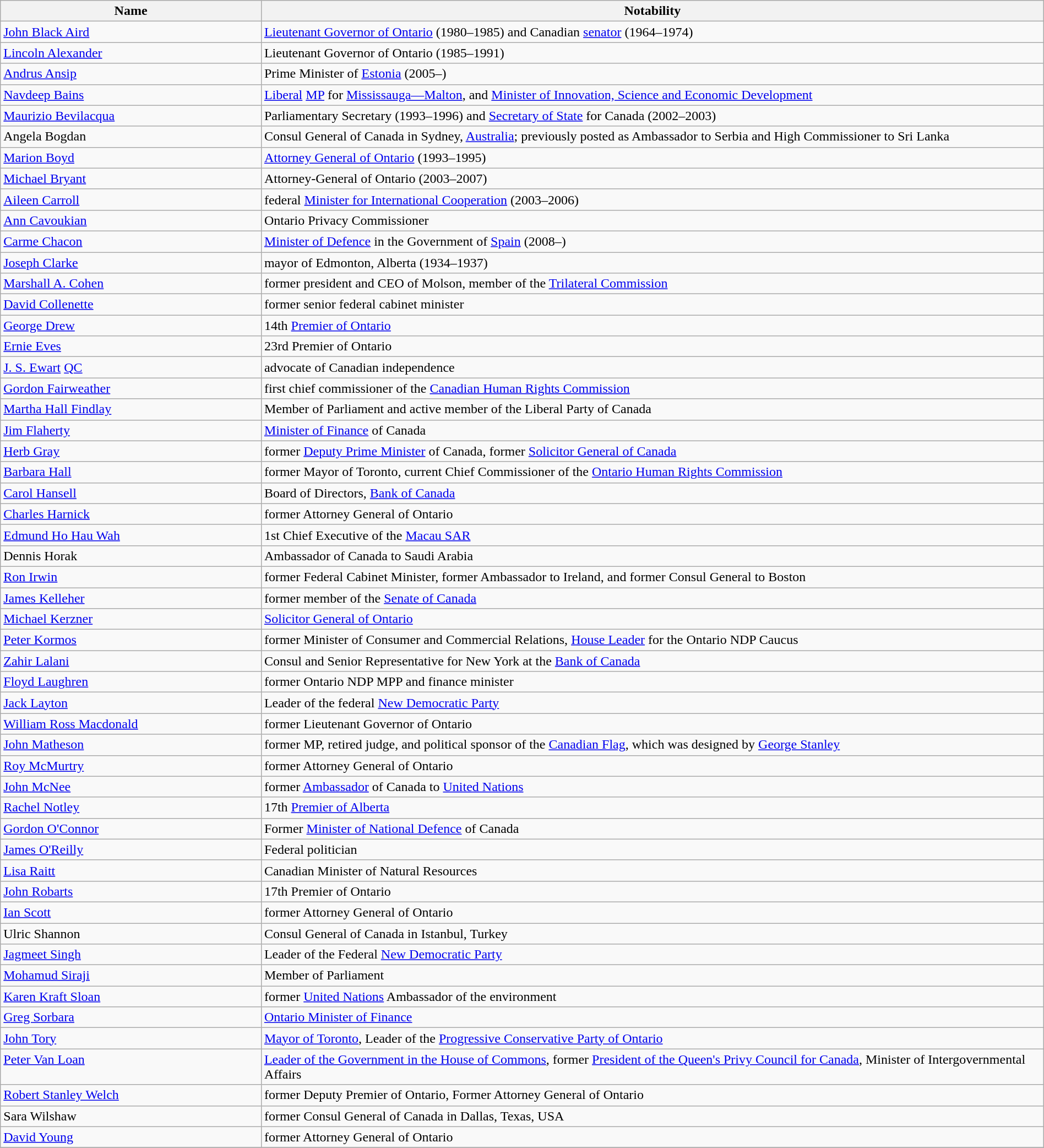<table class="wikitable sortable" style="width: 100%;">
<tr>
<th width="25%">Name</th>
<th class="unsortable">Notability</th>
</tr>
<tr valign="top">
<td><a href='#'>John Black Aird</a></td>
<td><a href='#'>Lieutenant Governor of Ontario</a> (1980–1985) and Canadian <a href='#'>senator</a> (1964–1974)<br></td>
</tr>
<tr valign="top">
<td><a href='#'>Lincoln Alexander</a></td>
<td>Lieutenant Governor of Ontario (1985–1991)</td>
</tr>
<tr valign="top">
<td><a href='#'>Andrus Ansip</a></td>
<td>Prime Minister of <a href='#'>Estonia</a> (2005–)</td>
</tr>
<tr valign="top">
<td><a href='#'>Navdeep Bains</a></td>
<td><a href='#'>Liberal</a> <a href='#'>MP</a> for <a href='#'>Mississauga—Malton</a>, and <a href='#'>Minister of Innovation, Science and Economic Development</a></td>
</tr>
<tr valign="top">
<td><a href='#'>Maurizio Bevilacqua</a></td>
<td>Parliamentary Secretary (1993–1996) and <a href='#'>Secretary of State</a> for Canada (2002–2003)</td>
</tr>
<tr valign="top">
<td>Angela Bogdan</td>
<td>Consul General of Canada in Sydney, <a href='#'>Australia</a>; previously posted as Ambassador to Serbia and High Commissioner to Sri Lanka</td>
</tr>
<tr valign="top">
<td><a href='#'>Marion Boyd</a></td>
<td><a href='#'>Attorney General of Ontario</a> (1993–1995)</td>
</tr>
<tr valign="top">
<td><a href='#'>Michael Bryant</a></td>
<td>Attorney-General of Ontario (2003–2007)</td>
</tr>
<tr valign="top">
<td><a href='#'>Aileen Carroll</a></td>
<td>federal <a href='#'>Minister for International Cooperation</a> (2003–2006)</td>
</tr>
<tr valign="top">
<td><a href='#'>Ann Cavoukian</a></td>
<td>Ontario Privacy Commissioner</td>
</tr>
<tr valign="top">
<td><a href='#'>Carme Chacon</a></td>
<td><a href='#'>Minister of Defence</a> in the Government of <a href='#'>Spain</a> (2008–)</td>
</tr>
<tr valign="top">
<td><a href='#'>Joseph Clarke</a></td>
<td>mayor of Edmonton, Alberta (1934–1937)</td>
</tr>
<tr valign="top">
<td><a href='#'>Marshall A. Cohen</a></td>
<td>former president and CEO of Molson, member of the <a href='#'>Trilateral Commission</a></td>
</tr>
<tr valign="top">
<td><a href='#'>David Collenette</a></td>
<td>former senior federal cabinet minister</td>
</tr>
<tr valign="top">
<td><a href='#'>George Drew</a></td>
<td>14th <a href='#'>Premier of Ontario</a></td>
</tr>
<tr valign="top">
<td><a href='#'>Ernie Eves</a></td>
<td>23rd Premier of Ontario</td>
</tr>
<tr valign="top">
<td><a href='#'>J. S. Ewart</a> <a href='#'>QC</a></td>
<td>advocate of Canadian independence</td>
</tr>
<tr valign="top">
<td><a href='#'>Gordon Fairweather</a></td>
<td>first chief commissioner of the <a href='#'>Canadian Human Rights Commission</a></td>
</tr>
<tr valign="top">
<td><a href='#'>Martha Hall Findlay</a></td>
<td>Member of Parliament and active member of the Liberal Party of Canada</td>
</tr>
<tr valign="top">
<td><a href='#'>Jim Flaherty</a></td>
<td><a href='#'>Minister of Finance</a> of Canada</td>
</tr>
<tr valign="top">
<td><a href='#'>Herb Gray</a></td>
<td>former <a href='#'>Deputy Prime Minister</a> of Canada, former <a href='#'>Solicitor General of Canada</a></td>
</tr>
<tr valign="top">
<td><a href='#'>Barbara Hall</a></td>
<td>former Mayor of Toronto, current Chief Commissioner of the <a href='#'>Ontario Human Rights Commission</a></td>
</tr>
<tr valign="top">
<td><a href='#'>Carol Hansell</a></td>
<td>Board of Directors, <a href='#'>Bank of Canada</a></td>
</tr>
<tr valign="top">
<td><a href='#'>Charles Harnick</a></td>
<td>former Attorney General of Ontario</td>
</tr>
<tr valign="top">
<td><a href='#'>Edmund Ho Hau Wah</a></td>
<td>1st Chief Executive of the <a href='#'>Macau SAR</a></td>
</tr>
<tr valign="top">
<td>Dennis Horak</td>
<td>Ambassador of Canada to Saudi Arabia</td>
</tr>
<tr valign="top">
<td><a href='#'>Ron Irwin</a></td>
<td>former Federal Cabinet Minister, former Ambassador to Ireland, and former Consul General to Boston</td>
</tr>
<tr valign="top">
<td><a href='#'>James Kelleher</a></td>
<td>former member of the <a href='#'>Senate of Canada</a></td>
</tr>
<tr valign="top">
<td><a href='#'>Michael Kerzner</a></td>
<td><a href='#'>Solicitor General of Ontario</a></td>
</tr>
<tr valign="top">
<td><a href='#'>Peter Kormos</a></td>
<td>former Minister of Consumer and Commercial Relations, <a href='#'>House Leader</a> for the Ontario NDP Caucus</td>
</tr>
<tr valign="top">
<td><a href='#'>Zahir Lalani</a></td>
<td>Consul and Senior Representative for New York at the <a href='#'>Bank of Canada</a></td>
</tr>
<tr valign="top">
<td><a href='#'>Floyd Laughren</a></td>
<td>former Ontario NDP MPP and finance minister</td>
</tr>
<tr valign="top">
<td><a href='#'>Jack Layton</a></td>
<td>Leader of the federal <a href='#'>New Democratic Party</a></td>
</tr>
<tr valign="top">
<td><a href='#'>William Ross Macdonald</a></td>
<td>former Lieutenant Governor of Ontario</td>
</tr>
<tr valign="top">
<td><a href='#'>John Matheson</a></td>
<td>former MP, retired judge, and political sponsor of the <a href='#'>Canadian Flag</a>, which was designed by <a href='#'>George Stanley</a></td>
</tr>
<tr valign="top">
<td><a href='#'>Roy McMurtry</a></td>
<td>former Attorney General of Ontario</td>
</tr>
<tr valign="top">
<td><a href='#'>John McNee</a></td>
<td>former <a href='#'>Ambassador</a> of Canada to <a href='#'>United Nations</a></td>
</tr>
<tr valign="top">
<td><a href='#'>Rachel Notley</a></td>
<td>17th <a href='#'>Premier of Alberta</a></td>
</tr>
<tr valign="top">
<td><a href='#'>Gordon O'Connor</a></td>
<td>Former <a href='#'>Minister of National Defence</a> of Canada</td>
</tr>
<tr valign="top">
<td><a href='#'>James O'Reilly</a></td>
<td>Federal politician</td>
</tr>
<tr valign="top">
<td><a href='#'>Lisa Raitt</a></td>
<td>Canadian Minister of Natural Resources</td>
</tr>
<tr valign="top">
<td><a href='#'>John Robarts</a></td>
<td>17th Premier of Ontario</td>
</tr>
<tr valign="top">
<td><a href='#'>Ian Scott</a></td>
<td>former Attorney General of Ontario</td>
</tr>
<tr valign="top">
<td>Ulric Shannon</td>
<td>Consul General of Canada in Istanbul, Turkey</td>
</tr>
<tr valign="top">
<td><a href='#'>Jagmeet Singh</a></td>
<td>Leader of the Federal <a href='#'>New Democratic Party</a></td>
</tr>
<tr valign="top">
<td><a href='#'>Mohamud Siraji</a></td>
<td>Member of Parliament</td>
</tr>
<tr valign="top">
<td><a href='#'>Karen Kraft Sloan</a></td>
<td>former <a href='#'>United Nations</a> Ambassador of the environment</td>
</tr>
<tr valign="top">
<td><a href='#'>Greg Sorbara</a></td>
<td><a href='#'>Ontario Minister of Finance</a></td>
</tr>
<tr valign="top">
<td><a href='#'>John Tory</a></td>
<td><a href='#'>Mayor of Toronto</a>, Leader of the <a href='#'>Progressive Conservative Party of Ontario</a></td>
</tr>
<tr valign="top">
<td><a href='#'>Peter Van Loan</a></td>
<td><a href='#'>Leader of the Government in the House of Commons</a>, former <a href='#'>President of the Queen's Privy Council for Canada</a>, Minister of Intergovernmental Affairs</td>
</tr>
<tr valign="top">
<td><a href='#'>Robert Stanley Welch</a></td>
<td>former Deputy Premier of Ontario, Former Attorney General of Ontario</td>
</tr>
<tr valign="top">
<td>Sara Wilshaw</td>
<td>former Consul General of Canada in Dallas, Texas, USA</td>
</tr>
<tr valign="top">
<td><a href='#'>David Young</a></td>
<td>former Attorney General of Ontario</td>
</tr>
<tr valign="top">
</tr>
</table>
